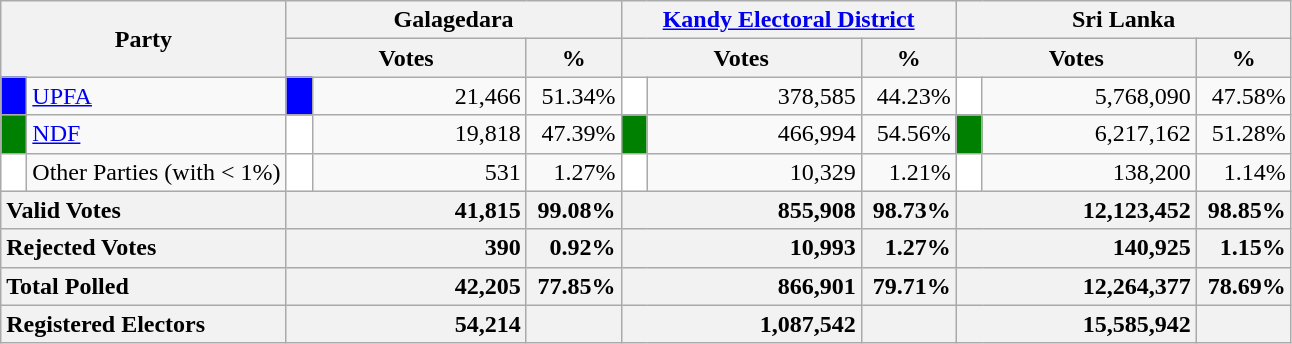<table class="wikitable">
<tr>
<th colspan="2" width="144px"rowspan="2">Party</th>
<th colspan="3" width="216px">Galagedara</th>
<th colspan="3" width="216px"><a href='#'>Kandy Electoral District</a></th>
<th colspan="3" width="216px">Sri Lanka</th>
</tr>
<tr>
<th colspan="2" width="144px">Votes</th>
<th>%</th>
<th colspan="2" width="144px">Votes</th>
<th>%</th>
<th colspan="2" width="144px">Votes</th>
<th>%</th>
</tr>
<tr>
<td style="background-color:blue;" width="10px"></td>
<td style="text-align:left;"><a href='#'>UPFA</a></td>
<td style="background-color:blue;" width="10px"></td>
<td style="text-align:right;">21,466</td>
<td style="text-align:right;">51.34%</td>
<td style="background-color:white;" width="10px"></td>
<td style="text-align:right;">378,585</td>
<td style="text-align:right;">44.23%</td>
<td style="background-color:white;" width="10px"></td>
<td style="text-align:right;">5,768,090</td>
<td style="text-align:right;">47.58%</td>
</tr>
<tr>
<td style="background-color:green;" width="10px"></td>
<td style="text-align:left;"><a href='#'>NDF</a></td>
<td style="background-color:white;" width="10px"></td>
<td style="text-align:right;">19,818</td>
<td style="text-align:right;">47.39%</td>
<td style="background-color:green;" width="10px"></td>
<td style="text-align:right;">466,994</td>
<td style="text-align:right;">54.56%</td>
<td style="background-color:green;" width="10px"></td>
<td style="text-align:right;">6,217,162</td>
<td style="text-align:right;">51.28%</td>
</tr>
<tr>
<td style="background-color:white;" width="10px"></td>
<td style="text-align:left;">Other Parties (with < 1%)</td>
<td style="background-color:white;" width="10px"></td>
<td style="text-align:right;">531</td>
<td style="text-align:right;">1.27%</td>
<td style="background-color:white;" width="10px"></td>
<td style="text-align:right;">10,329</td>
<td style="text-align:right;">1.21%</td>
<td style="background-color:white;" width="10px"></td>
<td style="text-align:right;">138,200</td>
<td style="text-align:right;">1.14%</td>
</tr>
<tr>
<th colspan="2" width="144px"style="text-align:left;">Valid Votes</th>
<th style="text-align:right;"colspan="2" width="144px">41,815</th>
<th style="text-align:right;">99.08%</th>
<th style="text-align:right;"colspan="2" width="144px">855,908</th>
<th style="text-align:right;">98.73%</th>
<th style="text-align:right;"colspan="2" width="144px">12,123,452</th>
<th style="text-align:right;">98.85%</th>
</tr>
<tr>
<th colspan="2" width="144px"style="text-align:left;">Rejected Votes</th>
<th style="text-align:right;"colspan="2" width="144px">390</th>
<th style="text-align:right;">0.92%</th>
<th style="text-align:right;"colspan="2" width="144px">10,993</th>
<th style="text-align:right;">1.27%</th>
<th style="text-align:right;"colspan="2" width="144px">140,925</th>
<th style="text-align:right;">1.15%</th>
</tr>
<tr>
<th colspan="2" width="144px"style="text-align:left;">Total Polled</th>
<th style="text-align:right;"colspan="2" width="144px">42,205</th>
<th style="text-align:right;">77.85%</th>
<th style="text-align:right;"colspan="2" width="144px">866,901</th>
<th style="text-align:right;">79.71%</th>
<th style="text-align:right;"colspan="2" width="144px">12,264,377</th>
<th style="text-align:right;">78.69%</th>
</tr>
<tr>
<th colspan="2" width="144px"style="text-align:left;">Registered Electors</th>
<th style="text-align:right;"colspan="2" width="144px">54,214</th>
<th></th>
<th style="text-align:right;"colspan="2" width="144px">1,087,542</th>
<th></th>
<th style="text-align:right;"colspan="2" width="144px">15,585,942</th>
<th></th>
</tr>
</table>
